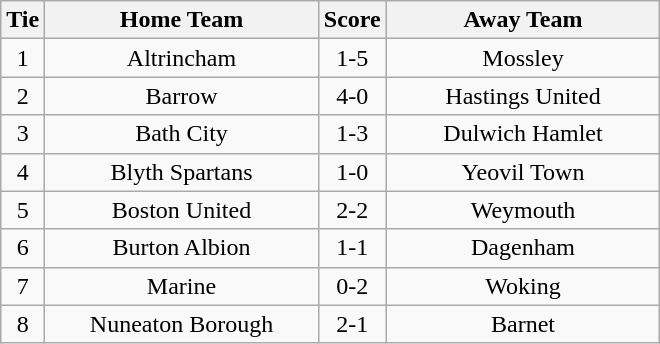<table class="wikitable" style="text-align:center;">
<tr>
<th width=20>Tie</th>
<th width=175>Home Team</th>
<th width=20>Score</th>
<th width=175>Away Team</th>
</tr>
<tr>
<td>1</td>
<td>Altrincham</td>
<td>1-5</td>
<td>Mossley</td>
</tr>
<tr>
<td>2</td>
<td>Barrow</td>
<td>4-0</td>
<td>Hastings United</td>
</tr>
<tr>
<td>3</td>
<td>Bath City</td>
<td>1-3</td>
<td>Dulwich Hamlet</td>
</tr>
<tr>
<td>4</td>
<td>Blyth Spartans</td>
<td>1-0</td>
<td>Yeovil Town</td>
</tr>
<tr>
<td>5</td>
<td>Boston United</td>
<td>2-2</td>
<td>Weymouth</td>
</tr>
<tr>
<td>6</td>
<td>Burton Albion</td>
<td>1-1</td>
<td>Dagenham</td>
</tr>
<tr>
<td>7</td>
<td>Marine</td>
<td>0-2</td>
<td>Woking</td>
</tr>
<tr>
<td>8</td>
<td>Nuneaton Borough</td>
<td>2-1</td>
<td>Barnet</td>
</tr>
</table>
